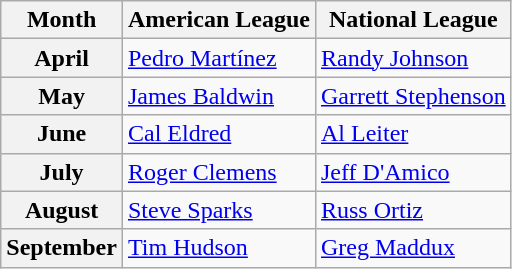<table class="wikitable">
<tr>
<th>Month</th>
<th>American League</th>
<th>National League</th>
</tr>
<tr>
<th>April</th>
<td><a href='#'>Pedro Martínez</a></td>
<td><a href='#'>Randy Johnson</a></td>
</tr>
<tr>
<th>May</th>
<td><a href='#'>James Baldwin</a></td>
<td><a href='#'>Garrett Stephenson</a></td>
</tr>
<tr>
<th>June</th>
<td><a href='#'>Cal Eldred</a></td>
<td><a href='#'>Al Leiter</a></td>
</tr>
<tr>
<th>July</th>
<td><a href='#'>Roger Clemens</a></td>
<td><a href='#'>Jeff D'Amico</a></td>
</tr>
<tr>
<th>August</th>
<td><a href='#'>Steve Sparks</a></td>
<td><a href='#'>Russ Ortiz</a></td>
</tr>
<tr>
<th>September</th>
<td><a href='#'>Tim Hudson</a></td>
<td><a href='#'>Greg Maddux</a></td>
</tr>
</table>
